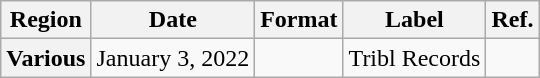<table class="wikitable plainrowheaders">
<tr>
<th scope="col">Region</th>
<th scope="col">Date</th>
<th scope="col">Format</th>
<th scope="col">Label</th>
<th scope="col">Ref.</th>
</tr>
<tr>
<th scope="row">Various</th>
<td>January 3, 2022</td>
<td></td>
<td>Tribl Records</td>
<td align="center"></td>
</tr>
</table>
